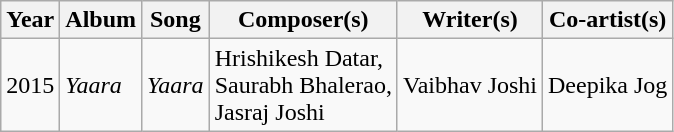<table class="wikitable">
<tr>
<th>Year</th>
<th>Album</th>
<th>Song</th>
<th>Composer(s)</th>
<th>Writer(s)</th>
<th>Co-artist(s)</th>
</tr>
<tr>
<td>2015</td>
<td><em>Yaara</em></td>
<td><em>Yaara</em></td>
<td>Hrishikesh Datar, <br>Saurabh Bhalerao, <br> Jasraj Joshi</td>
<td>Vaibhav Joshi</td>
<td>Deepika Jog</td>
</tr>
</table>
